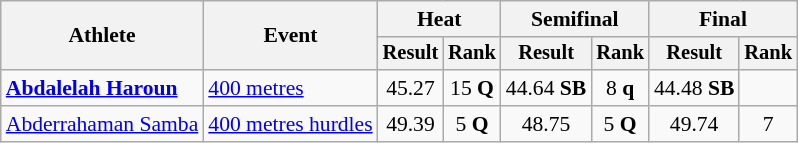<table class="wikitable" style="font-size:90%">
<tr>
<th rowspan="2">Athlete</th>
<th rowspan="2">Event</th>
<th colspan="2">Heat</th>
<th colspan="2">Semifinal</th>
<th colspan="2">Final</th>
</tr>
<tr style="font-size:95%">
<th>Result</th>
<th>Rank</th>
<th>Result</th>
<th>Rank</th>
<th>Result</th>
<th>Rank</th>
</tr>
<tr style=text-align:center>
<td style=text-align:left><strong><a href='#'>Abdalelah Haroun</a></strong></td>
<td style=text-align:left><a href='#'>400 metres</a></td>
<td>45.27</td>
<td>15 <strong>Q</strong></td>
<td>44.64 <strong>SB</strong></td>
<td>8 <strong>q</strong></td>
<td>44.48 <strong>SB</strong></td>
<td></td>
</tr>
<tr style=text-align:center>
<td style=text-align:left><a href='#'>Abderrahaman Samba</a></td>
<td style=text-align:left><a href='#'>400 metres hurdles</a></td>
<td>49.39</td>
<td>5 <strong>Q</strong></td>
<td>48.75</td>
<td>5 <strong>Q</strong></td>
<td>49.74</td>
<td>7</td>
</tr>
</table>
